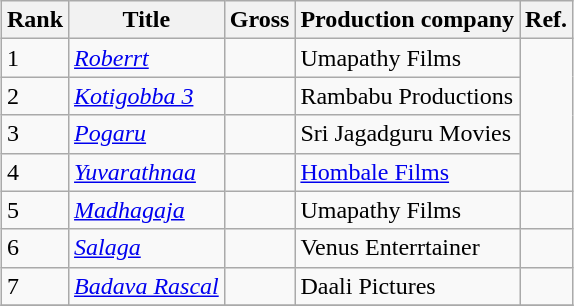<table class="wikitable sortable" style=" margin:auto;">
<tr>
<th>Rank</th>
<th>Title</th>
<th>Gross</th>
<th>Production company</th>
<th>Ref.</th>
</tr>
<tr>
<td>1</td>
<td><em><a href='#'>Roberrt</a></em></td>
<td></td>
<td>Umapathy Films</td>
<td rowspan="4"></td>
</tr>
<tr>
<td>2</td>
<td><em><a href='#'>Kotigobba 3</a></em></td>
<td></td>
<td>Rambabu Productions</td>
</tr>
<tr>
<td>3</td>
<td><em><a href='#'>Pogaru</a></em></td>
<td></td>
<td>Sri Jagadguru Movies</td>
</tr>
<tr>
<td>4</td>
<td><em><a href='#'>Yuvarathnaa</a></em></td>
<td></td>
<td><a href='#'>Hombale Films</a></td>
</tr>
<tr>
<td>5</td>
<td><em><a href='#'>Madhagaja</a></em></td>
<td></td>
<td>Umapathy Films</td>
<td></td>
</tr>
<tr>
<td>6</td>
<td><em><a href='#'>Salaga</a></em></td>
<td></td>
<td>Venus Enterrtainer</td>
<td></td>
</tr>
<tr>
<td>7</td>
<td><em><a href='#'>Badava Rascal</a></em></td>
<td></td>
<td>Daali Pictures</td>
<td></td>
</tr>
<tr>
</tr>
</table>
